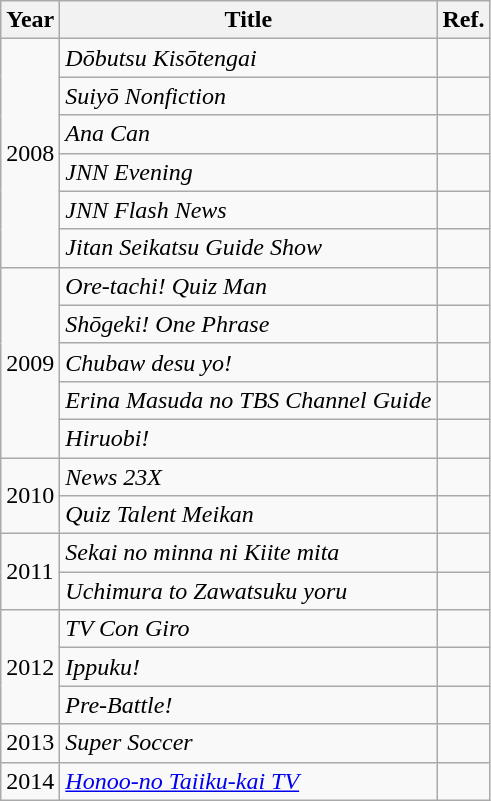<table class="wikitable">
<tr>
<th>Year</th>
<th>Title</th>
<th>Ref.</th>
</tr>
<tr>
<td rowspan="6">2008</td>
<td><em>Dōbutsu Kisōtengai</em></td>
<td></td>
</tr>
<tr>
<td><em>Suiyō Nonfiction</em></td>
<td></td>
</tr>
<tr>
<td><em>Ana Can</em></td>
<td></td>
</tr>
<tr>
<td><em>JNN Evening</em></td>
<td></td>
</tr>
<tr>
<td><em>JNN Flash News</em></td>
<td></td>
</tr>
<tr>
<td><em>Jitan Seikatsu Guide Show</em></td>
<td></td>
</tr>
<tr>
<td rowspan="5">2009</td>
<td><em>Ore-tachi! Quiz Man</em></td>
<td></td>
</tr>
<tr>
<td><em>Shōgeki! One Phrase</em></td>
<td></td>
</tr>
<tr>
<td><em>Chubaw desu yo!</em></td>
<td></td>
</tr>
<tr>
<td><em>Erina Masuda no TBS Channel Guide</em></td>
<td></td>
</tr>
<tr>
<td><em>Hiruobi!</em></td>
<td></td>
</tr>
<tr>
<td rowspan="2">2010</td>
<td><em>News 23X</em></td>
<td></td>
</tr>
<tr>
<td><em>Quiz Talent Meikan</em></td>
<td></td>
</tr>
<tr>
<td rowspan="2">2011</td>
<td><em>Sekai no minna ni Kiite mita</em></td>
<td></td>
</tr>
<tr>
<td><em>Uchimura to Zawatsuku yoru</em></td>
<td></td>
</tr>
<tr>
<td rowspan="3">2012</td>
<td><em>TV Con Giro</em></td>
<td></td>
</tr>
<tr>
<td><em>Ippuku!</em></td>
<td></td>
</tr>
<tr>
<td><em>Pre-Battle!</em></td>
<td></td>
</tr>
<tr>
<td>2013</td>
<td><em>Super Soccer</em></td>
<td></td>
</tr>
<tr>
<td>2014</td>
<td><em><a href='#'>Honoo-no Taiiku-kai TV</a></em></td>
<td></td>
</tr>
</table>
